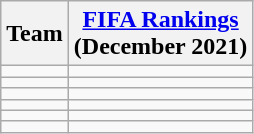<table class="wikitable sortable" style="text-align: left;">
<tr>
<th>Team</th>
<th><a href='#'>FIFA Rankings</a><br>(December 2021)</th>
</tr>
<tr>
<td></td>
<td></td>
</tr>
<tr>
<td><s></s></td>
<td></td>
</tr>
<tr>
<td></td>
<td></td>
</tr>
<tr>
<td></td>
<td></td>
</tr>
<tr>
<td></td>
<td></td>
</tr>
<tr>
<td></td>
<td></td>
</tr>
</table>
